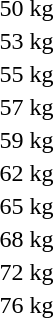<table>
<tr>
<td rowspan=2>50 kg<br></td>
<td rowspan=2></td>
<td rowspan=2></td>
<td></td>
</tr>
<tr>
<td></td>
</tr>
<tr>
<td rowspan=2>53 kg<br></td>
<td rowspan=2></td>
<td rowspan=2></td>
<td></td>
</tr>
<tr>
<td></td>
</tr>
<tr>
<td rowspan=2>55 kg<br></td>
<td rowspan=2></td>
<td rowspan=2></td>
<td></td>
</tr>
<tr>
<td></td>
</tr>
<tr>
<td rowspan=2>57 kg<br></td>
<td rowspan=2></td>
<td rowspan=2></td>
<td></td>
</tr>
<tr>
<td></td>
</tr>
<tr>
<td rowspan=2>59 kg<br></td>
<td rowspan=2></td>
<td rowspan=2></td>
<td></td>
</tr>
<tr>
<td></td>
</tr>
<tr>
<td rowspan=2>62 kg<br></td>
<td rowspan=2></td>
<td rowspan=2></td>
<td></td>
</tr>
<tr>
<td></td>
</tr>
<tr>
<td rowspan=2>65 kg<br></td>
<td rowspan=2></td>
<td rowspan=2></td>
<td></td>
</tr>
<tr>
<td></td>
</tr>
<tr>
<td rowspan=2>68 kg<br></td>
<td rowspan=2></td>
<td rowspan=2></td>
<td></td>
</tr>
<tr>
<td></td>
</tr>
<tr>
<td rowspan=2>72 kg<br></td>
<td rowspan=2></td>
<td rowspan=2></td>
<td></td>
</tr>
<tr>
<td></td>
</tr>
<tr>
<td rowspan=2>76 kg<br></td>
<td rowspan=2></td>
<td rowspan=2></td>
<td></td>
</tr>
<tr>
<td></td>
</tr>
</table>
